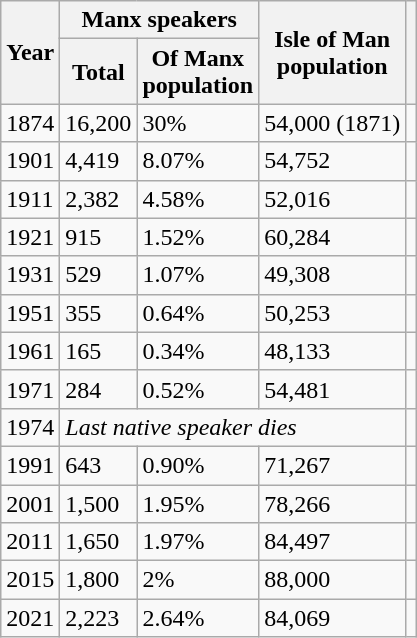<table class="wikitable">
<tr>
<th rowspan=2>Year</th>
<th colspan=2>Manx speakers</th>
<th rowspan=2>Isle of Man <br>population</th>
<th rowspan="2"></th>
</tr>
<tr>
<th>Total</th>
<th>Of Manx<br> population</th>
</tr>
<tr>
<td>1874</td>
<td>16,200</td>
<td>30%</td>
<td>54,000 (1871)</td>
<td></td>
</tr>
<tr>
<td>1901</td>
<td>4,419</td>
<td>8.07%</td>
<td>54,752</td>
<td></td>
</tr>
<tr>
<td>1911</td>
<td>2,382</td>
<td>4.58%</td>
<td>52,016</td>
<td></td>
</tr>
<tr>
<td>1921</td>
<td>915</td>
<td>1.52%</td>
<td>60,284</td>
<td></td>
</tr>
<tr>
<td>1931</td>
<td>529</td>
<td>1.07%</td>
<td>49,308</td>
<td></td>
</tr>
<tr>
<td>1951</td>
<td>355</td>
<td>0.64%</td>
<td>50,253</td>
<td></td>
</tr>
<tr>
<td>1961</td>
<td>165</td>
<td>0.34%</td>
<td>48,133</td>
<td></td>
</tr>
<tr>
<td>1971</td>
<td>284</td>
<td>0.52%</td>
<td>54,481</td>
<td></td>
</tr>
<tr>
<td>1974</td>
<td colspan=3><em>Last native speaker dies</em></td>
<td></td>
</tr>
<tr>
<td>1991</td>
<td>643</td>
<td>0.90%</td>
<td>71,267</td>
<td></td>
</tr>
<tr>
<td>2001</td>
<td>1,500</td>
<td>1.95%</td>
<td>78,266</td>
<td></td>
</tr>
<tr>
<td>2011</td>
<td>1,650</td>
<td>1.97%</td>
<td>84,497</td>
<td></td>
</tr>
<tr>
<td>2015</td>
<td>1,800</td>
<td>2%</td>
<td>88,000</td>
<td></td>
</tr>
<tr>
<td>2021</td>
<td>2,223</td>
<td>2.64%</td>
<td>84,069</td>
<td></td>
</tr>
</table>
